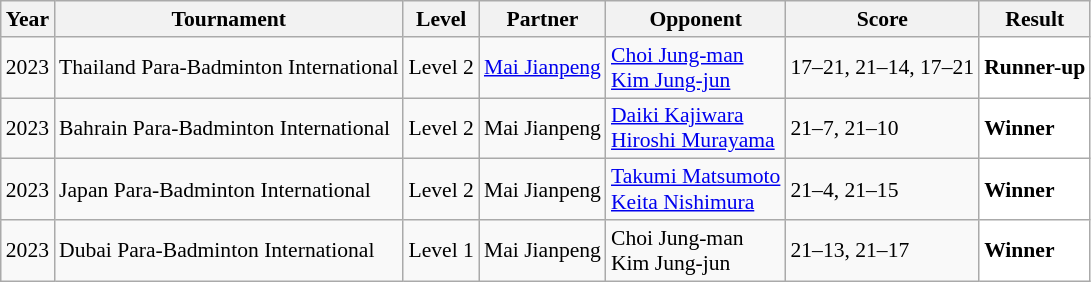<table class="sortable wikitable" style="font-size: 90%;">
<tr>
<th>Year</th>
<th>Tournament</th>
<th>Level</th>
<th>Partner</th>
<th>Opponent</th>
<th>Score</th>
<th>Result</th>
</tr>
<tr>
<td align="center">2023</td>
<td align="left">Thailand Para-Badminton International</td>
<td align="left">Level 2</td>
<td> <a href='#'>Mai Jianpeng</a></td>
<td align="left"> <a href='#'>Choi Jung-man</a><br> <a href='#'>Kim Jung-jun</a></td>
<td align="left">17–21, 21–14, 17–21</td>
<td style="text-align:left; background:white"> <strong>Runner-up</strong></td>
</tr>
<tr>
<td align="center">2023</td>
<td align="left">Bahrain Para-Badminton International</td>
<td align="left">Level 2</td>
<td> Mai Jianpeng</td>
<td align="left"> <a href='#'>Daiki Kajiwara</a><br> <a href='#'>Hiroshi Murayama</a></td>
<td align="left">21–7, 21–10</td>
<td style="text-align:left; background:white"> <strong>Winner</strong></td>
</tr>
<tr>
<td align="center">2023</td>
<td align="left">Japan Para-Badminton International</td>
<td align="left">Level 2</td>
<td> Mai Jianpeng</td>
<td align="left"> <a href='#'>Takumi Matsumoto</a><br> <a href='#'>Keita Nishimura</a></td>
<td align="left">21–4, 21–15</td>
<td style="text-align:left; background:white"> <strong>Winner</strong></td>
</tr>
<tr>
<td align="center">2023</td>
<td align="left">Dubai Para-Badminton International</td>
<td align="left">Level 1</td>
<td> Mai Jianpeng</td>
<td align="left"> Choi Jung-man<br> Kim Jung-jun</td>
<td align="left">21–13, 21–17</td>
<td style="text-align:left; background:white"> <strong>Winner</strong></td>
</tr>
</table>
